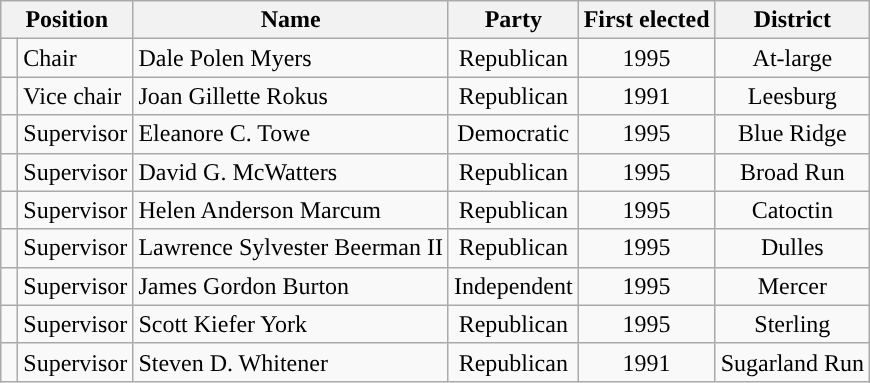<table class="wikitable">
<tr>
<th colspan="2">Position</th>
<th>Name</th>
<th>Party</th>
<th>First elected</th>
<th>District</th>
</tr>
<tr>
<td style="background-color:"> </td>
<td>Chair</td>
<td>Dale Polen Myers</td>
<td style="text-align:center;">Republican</td>
<td style="text-align:center;">1995</td>
<td style="text-align:center;">At-large</td>
</tr>
<tr>
<td style="background-color:"> </td>
<td>Vice chair</td>
<td>Joan Gillette Rokus</td>
<td style="text-align:center;">Republican</td>
<td style="text-align:center;">1991</td>
<td style="text-align:center;">Leesburg</td>
</tr>
<tr>
<td style="background-color:"> </td>
<td>Supervisor</td>
<td>Eleanore C. Towe</td>
<td style="text-align:center;">Democratic</td>
<td style="text-align:center;">1995</td>
<td style="text-align:center;">Blue Ridge</td>
</tr>
<tr>
<td style="background-color:"> </td>
<td>Supervisor</td>
<td>David G. McWatters</td>
<td style="text-align:center;">Republican</td>
<td style="text-align:center;">1995</td>
<td style="text-align:center;">Broad Run</td>
</tr>
<tr>
<td style="background-color:"> </td>
<td>Supervisor</td>
<td>Helen Anderson Marcum</td>
<td style="text-align:center;">Republican</td>
<td style="text-align:center;">1995</td>
<td style="text-align:center;">Catoctin</td>
</tr>
<tr>
<td style="background-color:"> </td>
<td>Supervisor</td>
<td>Lawrence Sylvester Beerman II</td>
<td style="text-align:center;">Republican</td>
<td style="text-align:center;">1995</td>
<td style="text-align:center;">Dulles</td>
</tr>
<tr>
<td style="background-color:"> </td>
<td>Supervisor</td>
<td>James Gordon Burton</td>
<td style="text-align:center;">Independent</td>
<td style="text-align:center;">1995</td>
<td style="text-align:center;">Mercer</td>
</tr>
<tr>
<td style="background-color:"> </td>
<td>Supervisor</td>
<td>Scott Kiefer York</td>
<td style="text-align:center;">Republican</td>
<td style="text-align:center;">1995</td>
<td style="text-align:center;">Sterling</td>
</tr>
<tr>
<td style="background-color:"> </td>
<td>Supervisor</td>
<td>Steven D. Whitener</td>
<td style="text-align:center;">Republican</td>
<td style="text-align:center;">1991</td>
<td style="text-align:center;">Sugarland Run</td>
</tr>
</table>
